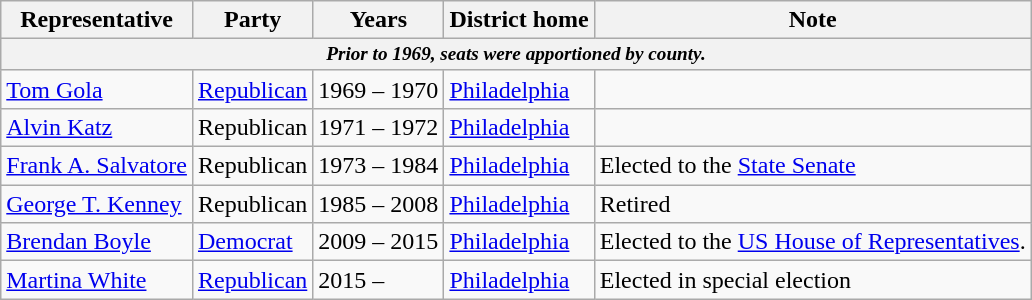<table class=wikitable>
<tr valign=bottom>
<th>Representative</th>
<th>Party</th>
<th>Years</th>
<th>District home</th>
<th>Note</th>
</tr>
<tr>
<th colspan=5 style="font-size: 80%;"><em>Prior to 1969, seats were apportioned by county.</em></th>
</tr>
<tr>
<td><a href='#'>Tom Gola</a></td>
<td><a href='#'>Republican</a></td>
<td>1969 – 1970</td>
<td><a href='#'>Philadelphia</a></td>
<td></td>
</tr>
<tr>
<td><a href='#'>Alvin Katz</a></td>
<td>Republican</td>
<td>1971 – 1972</td>
<td><a href='#'>Philadelphia</a></td>
<td></td>
</tr>
<tr>
<td><a href='#'>Frank A. Salvatore</a></td>
<td>Republican</td>
<td>1973 – 1984</td>
<td><a href='#'>Philadelphia</a></td>
<td>Elected to the <a href='#'>State Senate</a></td>
</tr>
<tr>
<td><a href='#'>George T. Kenney</a></td>
<td>Republican</td>
<td>1985 – 2008</td>
<td><a href='#'>Philadelphia</a></td>
<td>Retired</td>
</tr>
<tr>
<td><a href='#'>Brendan Boyle</a></td>
<td><a href='#'>Democrat</a></td>
<td>2009 – 2015</td>
<td><a href='#'>Philadelphia</a></td>
<td>Elected to the <a href='#'>US House of Representatives</a>.</td>
</tr>
<tr>
<td><a href='#'>Martina White</a></td>
<td><a href='#'>Republican</a></td>
<td>2015 –</td>
<td><a href='#'>Philadelphia</a></td>
<td>Elected in special election</td>
</tr>
</table>
